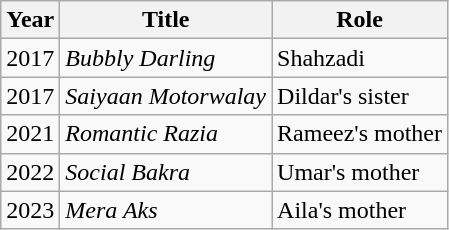<table class="wikitable sortable plainrowheaders">
<tr style="text-align:center;">
<th scope="col">Year</th>
<th scope="col">Title</th>
<th scope="col">Role</th>
</tr>
<tr>
<td>2017</td>
<td><em>Bubbly Darling</em></td>
<td>Shahzadi</td>
</tr>
<tr>
<td>2017</td>
<td><em>Saiyaan Motorwalay</em></td>
<td>Dildar's sister</td>
</tr>
<tr>
<td>2021</td>
<td><em>Romantic Razia</em></td>
<td>Rameez's mother</td>
</tr>
<tr>
<td>2022</td>
<td><em>Social Bakra</em></td>
<td>Umar's mother</td>
</tr>
<tr>
<td>2023</td>
<td><em>Mera Aks</em></td>
<td>Aila's mother</td>
</tr>
</table>
